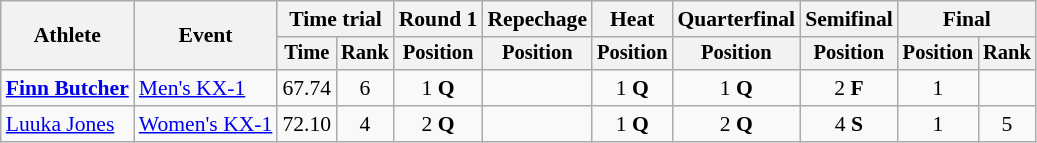<table class=wikitable style=font-size:90%;text-align:center>
<tr>
<th rowspan=2>Athlete</th>
<th rowspan=2>Event</th>
<th colspan=2>Time trial</th>
<th>Round 1</th>
<th>Repechage</th>
<th>Heat</th>
<th>Quarterfinal</th>
<th>Semifinal</th>
<th colspan=2>Final</th>
</tr>
<tr style=font-size:95%>
<th>Time</th>
<th>Rank</th>
<th>Position</th>
<th>Position</th>
<th>Position</th>
<th>Position</th>
<th>Position</th>
<th>Position</th>
<th>Rank</th>
</tr>
<tr>
<td align=left><strong><a href='#'>Finn Butcher</a></strong></td>
<td align=left><a href='#'>Men's KX-1</a></td>
<td>67.74</td>
<td>6</td>
<td>1 <strong>Q</strong></td>
<td></td>
<td>1 <strong>Q</strong></td>
<td>1 <strong>Q</strong></td>
<td>2 <strong>F</strong></td>
<td>1</td>
<td></td>
</tr>
<tr>
<td align=left><a href='#'>Luuka Jones</a></td>
<td align=left><a href='#'>Women's KX-1</a></td>
<td>72.10</td>
<td>4</td>
<td>2 <strong>Q</strong></td>
<td></td>
<td>1 <strong>Q</strong></td>
<td>2 <strong>Q</strong></td>
<td>4 <strong>S</strong></td>
<td>1</td>
<td>5</td>
</tr>
</table>
